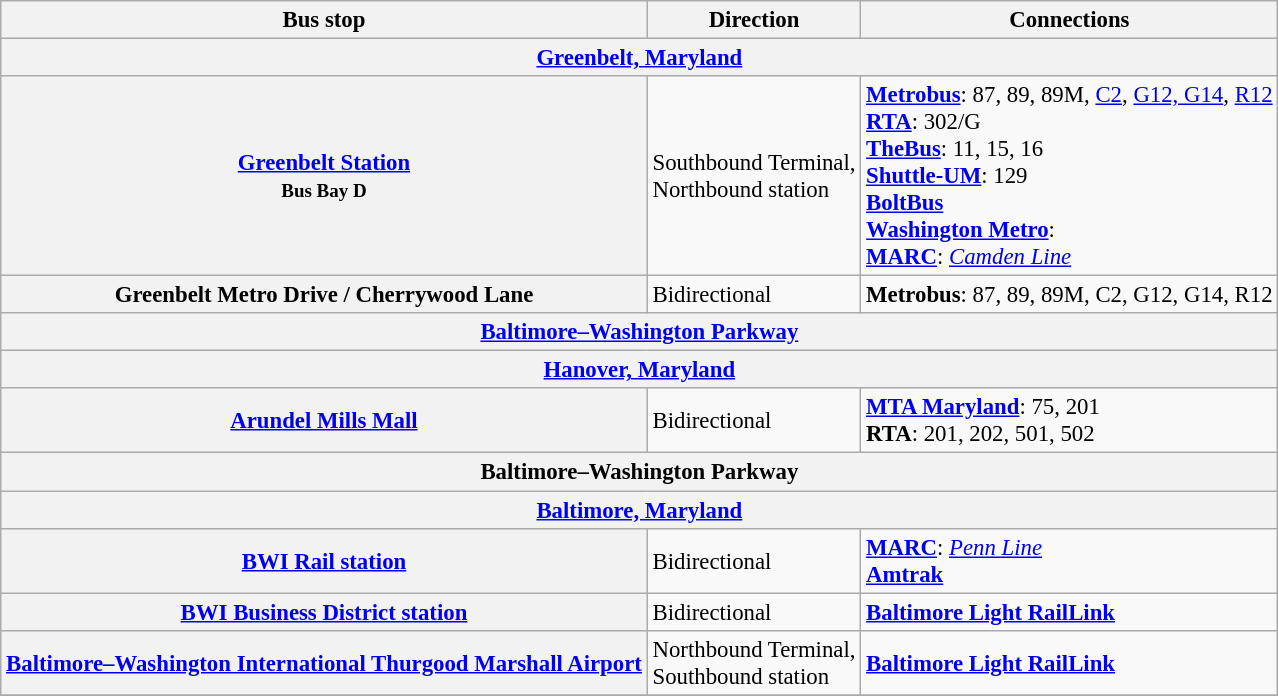<table class="wikitable collapsible collapsed" style="font-size: 95%;">
<tr>
<th>Bus stop</th>
<th>Direction</th>
<th>Connections</th>
</tr>
<tr>
<th colspan="3"><a href='#'>Greenbelt, Maryland</a></th>
</tr>
<tr>
<th><a href='#'>Greenbelt Station</a><br><small>Bus Bay D</small></th>
<td>Southbound Terminal,<br> Northbound station</td>
<td> <strong><a href='#'>Metrobus</a></strong>: 87, 89, 89M, <a href='#'>C2</a>, <a href='#'>G12, G14</a>, <a href='#'>R12</a><br> <strong><a href='#'>RTA</a></strong>: 302/G<br>  <strong><a href='#'>TheBus</a></strong>: 11, 15, 16<br> <strong><a href='#'>Shuttle-UM</a></strong>: 129<br>  <strong><a href='#'>BoltBus</a></strong><br> <strong><a href='#'>Washington Metro</a></strong>:  <br> <strong><a href='#'>MARC</a></strong>: <em><a href='#'>Camden Line</a></em></td>
</tr>
<tr>
<th>Greenbelt Metro Drive / Cherrywood Lane</th>
<td>Bidirectional</td>
<td> <strong>Metrobus</strong>: 87, 89, 89M, C2, G12, G14, R12</td>
</tr>
<tr>
<th colspan="3"><a href='#'>Baltimore–Washington Parkway</a></th>
</tr>
<tr>
<th colspan="3"><a href='#'>Hanover, Maryland</a></th>
</tr>
<tr>
<th><a href='#'>Arundel Mills Mall</a></th>
<td>Bidirectional</td>
<td> <strong><a href='#'>MTA Maryland</a></strong>: 75, 201<br> <strong>RTA</strong>: 201, 202, 501, 502</td>
</tr>
<tr>
<th colspan="3">Baltimore–Washington Parkway</th>
</tr>
<tr>
<th colspan="3"><a href='#'>Baltimore, Maryland</a></th>
</tr>
<tr>
<th><a href='#'>BWI Rail station</a></th>
<td>Bidirectional</td>
<td> <strong><a href='#'>MARC</a></strong>: <em><a href='#'>Penn Line</a></em><br> <strong><a href='#'>Amtrak</a></strong></td>
</tr>
<tr>
<th><a href='#'>BWI Business District station</a></th>
<td>Bidirectional</td>
<td> <strong><a href='#'>Baltimore Light RailLink</a></strong></td>
</tr>
<tr>
<th><a href='#'>Baltimore–Washington International Thurgood Marshall Airport</a></th>
<td>Northbound Terminal,<br> Southbound station</td>
<td> <strong><a href='#'>Baltimore Light RailLink</a></strong><br></td>
</tr>
<tr>
</tr>
</table>
